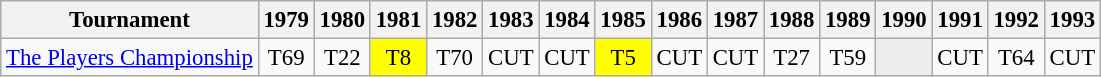<table class="wikitable" style="font-size:95%;text-align:center;">
<tr>
<th>Tournament</th>
<th>1979</th>
<th>1980</th>
<th>1981</th>
<th>1982</th>
<th>1983</th>
<th>1984</th>
<th>1985</th>
<th>1986</th>
<th>1987</th>
<th>1988</th>
<th>1989</th>
<th>1990</th>
<th>1991</th>
<th>1992</th>
<th>1993</th>
</tr>
<tr>
<td align=left><a href='#'>The Players Championship</a></td>
<td>T69</td>
<td>T22</td>
<td style="background:yellow;">T8</td>
<td>T70</td>
<td>CUT</td>
<td>CUT</td>
<td style="background:yellow;">T5</td>
<td>CUT</td>
<td>CUT</td>
<td>T27</td>
<td>T59</td>
<td style="background:#eeeeee;"></td>
<td>CUT</td>
<td>T64</td>
<td>CUT</td>
</tr>
</table>
